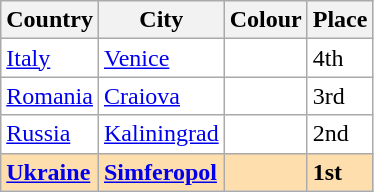<table class="wikitable">
<tr>
<th>Country</th>
<th>City</th>
<th>Colour</th>
<th>Place</th>
</tr>
<tr bgcolor="#FFFFFF">
<td> <a href='#'>Italy</a></td>
<td><a href='#'>Venice</a></td>
<td></td>
<td>4th</td>
</tr>
<tr bgcolor="#FFFFFF">
<td> <a href='#'>Romania</a></td>
<td><a href='#'>Craiova</a></td>
<td></td>
<td>3rd</td>
</tr>
<tr bgcolor="#FFFFFF">
<td> <a href='#'>Russia</a></td>
<td><a href='#'>Kaliningrad</a></td>
<td></td>
<td>2nd</td>
</tr>
<tr bgcolor="#FFDEAD">
<td> <strong><a href='#'>Ukraine</a></strong></td>
<td><strong><a href='#'>Simferopol</a></strong></td>
<td></td>
<td><strong>1st</strong></td>
</tr>
</table>
